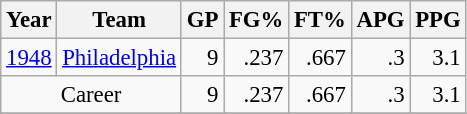<table class="wikitable sortable" style="font-size:95%; text-align:right;">
<tr>
<th>Year</th>
<th>Team</th>
<th>GP</th>
<th>FG%</th>
<th>FT%</th>
<th>APG</th>
<th>PPG</th>
</tr>
<tr>
<td style="text-align:left;"><a href='#'>1948</a></td>
<td style="text-align:left;"><a href='#'>Philadelphia</a></td>
<td>9</td>
<td>.237</td>
<td>.667</td>
<td>.3</td>
<td>3.1</td>
</tr>
<tr>
<td style="text-align:center;" colspan="2">Career</td>
<td>9</td>
<td>.237</td>
<td>.667</td>
<td>.3</td>
<td>3.1</td>
</tr>
<tr>
</tr>
</table>
